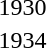<table>
<tr>
<td>1930</td>
<td></td>
<td></td>
<td></td>
</tr>
<tr>
<td>1934</td>
<td></td>
<td></td>
<td></td>
</tr>
</table>
